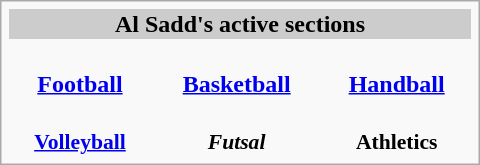<table class="infobox" style="width: 20em; font-size: 95%em;">
<tr bgcolor="#cccccc" style="text-align: center">
<th colspan="3">Al Sadd's active sections</th>
</tr>
<tr style="text-align: center">
<td><br><strong><a href='#'>Football</a></strong></td>
<td><br><strong><a href='#'>Basketball</a></strong></td>
<td><br><strong><a href='#'>Handball</a></strong></td>
</tr>
<tr style="font-size: 90%; text-align: center">
<td><br><strong><a href='#'>Volleyball</a></strong></td>
<td><br><strong><em>Futsal</em></strong></td>
<td><br><strong>Athletics</strong></td>
</tr>
</table>
